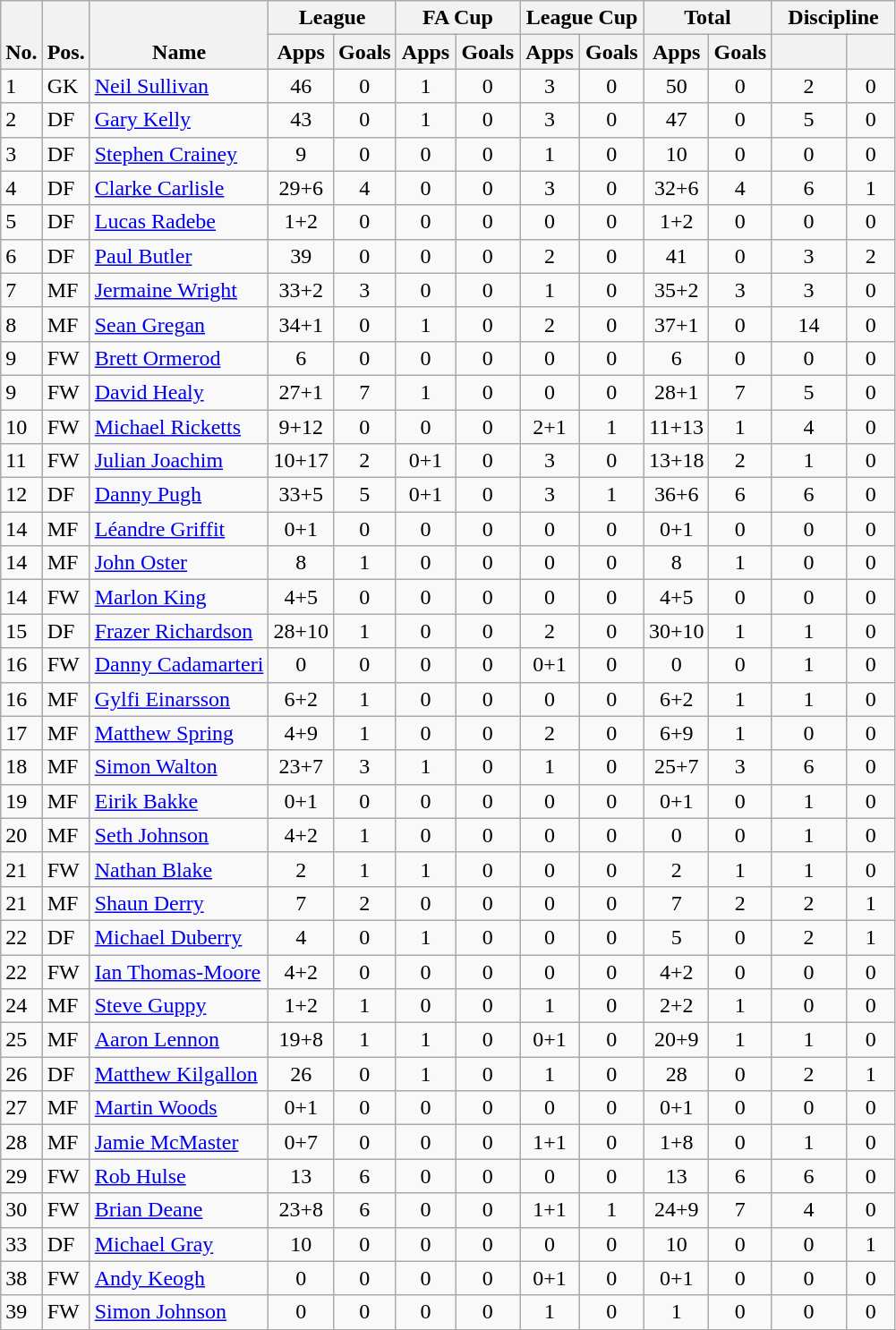<table class="wikitable" style="text-align:center">
<tr>
<th rowspan="2" valign="bottom">No.</th>
<th rowspan="2" valign="bottom">Pos.</th>
<th rowspan="2" valign="bottom">Name</th>
<th colspan="2" width="85">League</th>
<th colspan="2" width="85">FA Cup</th>
<th colspan="2" width="85">League Cup</th>
<th colspan="2" width="85">Total</th>
<th colspan="2" width="85">Discipline</th>
</tr>
<tr>
<th>Apps</th>
<th>Goals</th>
<th>Apps</th>
<th>Goals</th>
<th>Apps</th>
<th>Goals</th>
<th>Apps</th>
<th>Goals</th>
<th></th>
<th></th>
</tr>
<tr>
<td align="left">1</td>
<td align="left">GK</td>
<td align="left"> <a href='#'>Neil Sullivan</a></td>
<td>46</td>
<td>0</td>
<td>1</td>
<td>0</td>
<td>3</td>
<td>0</td>
<td>50</td>
<td>0</td>
<td>2</td>
<td>0</td>
</tr>
<tr>
<td align="left">2</td>
<td align="left">DF</td>
<td align="left"> <a href='#'>Gary Kelly</a></td>
<td>43</td>
<td>0</td>
<td>1</td>
<td>0</td>
<td>3</td>
<td>0</td>
<td>47</td>
<td>0</td>
<td>5</td>
<td>0</td>
</tr>
<tr>
<td align="left">3</td>
<td align="left">DF</td>
<td align="left"> <a href='#'>Stephen Crainey</a></td>
<td>9</td>
<td>0</td>
<td>0</td>
<td>0</td>
<td>1</td>
<td>0</td>
<td>10</td>
<td>0</td>
<td>0</td>
<td>0</td>
</tr>
<tr>
<td align="left">4</td>
<td align="left">DF</td>
<td align="left"> <a href='#'>Clarke Carlisle</a></td>
<td>29+6</td>
<td>4</td>
<td>0</td>
<td>0</td>
<td>3</td>
<td>0</td>
<td>32+6</td>
<td>4</td>
<td>6</td>
<td>1</td>
</tr>
<tr>
<td align="left">5</td>
<td align="left">DF</td>
<td align="left"> <a href='#'>Lucas Radebe</a></td>
<td>1+2</td>
<td>0</td>
<td>0</td>
<td>0</td>
<td>0</td>
<td>0</td>
<td>1+2</td>
<td>0</td>
<td>0</td>
<td>0</td>
</tr>
<tr>
<td align="left">6</td>
<td align="left">DF</td>
<td align="left"> <a href='#'>Paul Butler</a></td>
<td>39</td>
<td>0</td>
<td>0</td>
<td>0</td>
<td>2</td>
<td>0</td>
<td>41</td>
<td>0</td>
<td>3</td>
<td>2</td>
</tr>
<tr>
<td align="left">7</td>
<td align="left">MF</td>
<td align="left"> <a href='#'>Jermaine Wright</a></td>
<td>33+2</td>
<td>3</td>
<td>0</td>
<td>0</td>
<td>1</td>
<td>0</td>
<td>35+2</td>
<td>3</td>
<td>3</td>
<td>0</td>
</tr>
<tr>
<td align="left">8</td>
<td align="left">MF</td>
<td align="left"> <a href='#'>Sean Gregan</a></td>
<td>34+1</td>
<td>0</td>
<td>1</td>
<td>0</td>
<td>2</td>
<td>0</td>
<td>37+1</td>
<td>0</td>
<td>14</td>
<td>0</td>
</tr>
<tr>
<td align="left">9</td>
<td align="left">FW</td>
<td align="left"> <a href='#'>Brett Ormerod</a></td>
<td>6</td>
<td>0</td>
<td>0</td>
<td>0</td>
<td>0</td>
<td>0</td>
<td>6</td>
<td>0</td>
<td>0</td>
<td>0</td>
</tr>
<tr>
<td align="left">9</td>
<td align="left">FW</td>
<td align="left"> <a href='#'>David Healy</a></td>
<td>27+1</td>
<td>7</td>
<td>1</td>
<td>0</td>
<td>0</td>
<td>0</td>
<td>28+1</td>
<td>7</td>
<td>5</td>
<td>0</td>
</tr>
<tr>
<td align="left">10</td>
<td align="left">FW</td>
<td align="left"> <a href='#'>Michael Ricketts</a></td>
<td>9+12</td>
<td>0</td>
<td>0</td>
<td>0</td>
<td>2+1</td>
<td>1</td>
<td>11+13</td>
<td>1</td>
<td>4</td>
<td>0</td>
</tr>
<tr>
<td align="left">11</td>
<td align="left">FW</td>
<td align="left"> <a href='#'>Julian Joachim</a></td>
<td>10+17</td>
<td>2</td>
<td>0+1</td>
<td>0</td>
<td>3</td>
<td>0</td>
<td>13+18</td>
<td>2</td>
<td>1</td>
<td>0</td>
</tr>
<tr>
<td align="left">12</td>
<td align="left">DF</td>
<td align="left"> <a href='#'>Danny Pugh</a></td>
<td>33+5</td>
<td>5</td>
<td>0+1</td>
<td>0</td>
<td>3</td>
<td>1</td>
<td>36+6</td>
<td>6</td>
<td>6</td>
<td>0</td>
</tr>
<tr>
<td align="left">14</td>
<td align="left">MF</td>
<td align="left"> <a href='#'>Léandre Griffit</a></td>
<td>0+1</td>
<td>0</td>
<td>0</td>
<td>0</td>
<td>0</td>
<td>0</td>
<td>0+1</td>
<td>0</td>
<td>0</td>
<td>0</td>
</tr>
<tr>
<td align="left">14</td>
<td align="left">MF</td>
<td align="left"> <a href='#'>John Oster</a></td>
<td>8</td>
<td>1</td>
<td>0</td>
<td>0</td>
<td>0</td>
<td>0</td>
<td>8</td>
<td>1</td>
<td>0</td>
<td>0</td>
</tr>
<tr>
<td align="left">14</td>
<td align="left">FW</td>
<td align="left"> <a href='#'>Marlon King</a></td>
<td>4+5</td>
<td>0</td>
<td>0</td>
<td>0</td>
<td>0</td>
<td>0</td>
<td>4+5</td>
<td>0</td>
<td>0</td>
<td>0</td>
</tr>
<tr>
<td align="left">15</td>
<td align="left">DF</td>
<td align="left"> <a href='#'>Frazer Richardson</a></td>
<td>28+10</td>
<td>1</td>
<td>0</td>
<td>0</td>
<td>2</td>
<td>0</td>
<td>30+10</td>
<td>1</td>
<td>1</td>
<td>0</td>
</tr>
<tr>
<td align="left">16</td>
<td align="left">FW</td>
<td align="left"> <a href='#'>Danny Cadamarteri</a></td>
<td>0</td>
<td>0</td>
<td>0</td>
<td>0</td>
<td>0+1</td>
<td>0</td>
<td>0</td>
<td>0</td>
<td>1</td>
<td>0</td>
</tr>
<tr>
<td align="left">16</td>
<td align="left">MF</td>
<td align="left"> <a href='#'>Gylfi Einarsson</a></td>
<td>6+2</td>
<td>1</td>
<td>0</td>
<td>0</td>
<td>0</td>
<td>0</td>
<td>6+2</td>
<td>1</td>
<td>1</td>
<td>0</td>
</tr>
<tr>
<td align="left">17</td>
<td align="left">MF</td>
<td align="left"> <a href='#'>Matthew Spring</a></td>
<td>4+9</td>
<td>1</td>
<td>0</td>
<td>0</td>
<td>2</td>
<td>0</td>
<td>6+9</td>
<td>1</td>
<td>0</td>
<td>0</td>
</tr>
<tr>
<td align="left">18</td>
<td align="left">MF</td>
<td align="left"> <a href='#'>Simon Walton</a></td>
<td>23+7</td>
<td>3</td>
<td>1</td>
<td>0</td>
<td>1</td>
<td>0</td>
<td>25+7</td>
<td>3</td>
<td>6</td>
<td>0</td>
</tr>
<tr>
<td align="left">19</td>
<td align="left">MF</td>
<td align="left"> <a href='#'>Eirik Bakke</a></td>
<td>0+1</td>
<td>0</td>
<td>0</td>
<td>0</td>
<td>0</td>
<td>0</td>
<td>0+1</td>
<td>0</td>
<td>1</td>
<td>0</td>
</tr>
<tr>
<td align="left">20</td>
<td align="left">MF</td>
<td align="left"> <a href='#'>Seth Johnson</a></td>
<td>4+2</td>
<td>1</td>
<td>0</td>
<td>0</td>
<td>0</td>
<td>0</td>
<td>0</td>
<td>0</td>
<td>1</td>
<td>0</td>
</tr>
<tr>
<td align="left">21</td>
<td align="left">FW</td>
<td align="left"> <a href='#'>Nathan Blake</a></td>
<td>2</td>
<td>1</td>
<td>1</td>
<td>0</td>
<td>0</td>
<td>0</td>
<td>2</td>
<td>1</td>
<td>1</td>
<td>0</td>
</tr>
<tr>
<td align="left">21</td>
<td align="left">MF</td>
<td align="left"> <a href='#'>Shaun Derry</a></td>
<td>7</td>
<td>2</td>
<td>0</td>
<td>0</td>
<td>0</td>
<td>0</td>
<td>7</td>
<td>2</td>
<td>2</td>
<td>1</td>
</tr>
<tr>
<td align="left">22</td>
<td align="left">DF</td>
<td align="left"> <a href='#'>Michael Duberry</a></td>
<td>4</td>
<td>0</td>
<td>1</td>
<td>0</td>
<td>0</td>
<td>0</td>
<td>5</td>
<td>0</td>
<td>2</td>
<td>1</td>
</tr>
<tr>
<td align="left">22</td>
<td align="left">FW</td>
<td align="left"> <a href='#'>Ian Thomas-Moore</a></td>
<td>4+2</td>
<td>0</td>
<td>0</td>
<td>0</td>
<td>0</td>
<td>0</td>
<td>4+2</td>
<td>0</td>
<td>0</td>
<td>0</td>
</tr>
<tr>
<td align="left">24</td>
<td align="left">MF</td>
<td align="left"> <a href='#'>Steve Guppy</a></td>
<td>1+2</td>
<td>1</td>
<td>0</td>
<td>0</td>
<td>1</td>
<td>0</td>
<td>2+2</td>
<td>1</td>
<td>0</td>
<td>0</td>
</tr>
<tr>
<td align="left">25</td>
<td align="left">MF</td>
<td align="left"> <a href='#'>Aaron Lennon</a></td>
<td>19+8</td>
<td>1</td>
<td>1</td>
<td>0</td>
<td>0+1</td>
<td>0</td>
<td>20+9</td>
<td>1</td>
<td>1</td>
<td>0</td>
</tr>
<tr>
<td align="left">26</td>
<td align="left">DF</td>
<td align="left"> <a href='#'>Matthew Kilgallon</a></td>
<td>26</td>
<td>0</td>
<td>1</td>
<td>0</td>
<td>1</td>
<td>0</td>
<td>28</td>
<td>0</td>
<td>2</td>
<td>1</td>
</tr>
<tr>
<td align="left">27</td>
<td align="left">MF</td>
<td align="left"> <a href='#'>Martin Woods</a></td>
<td>0+1</td>
<td>0</td>
<td>0</td>
<td>0</td>
<td>0</td>
<td>0</td>
<td>0+1</td>
<td>0</td>
<td>0</td>
<td>0</td>
</tr>
<tr>
<td align="left">28</td>
<td align="left">MF</td>
<td align="left"> <a href='#'>Jamie McMaster</a></td>
<td>0+7</td>
<td>0</td>
<td>0</td>
<td>0</td>
<td>1+1</td>
<td>0</td>
<td>1+8</td>
<td>0</td>
<td>1</td>
<td>0</td>
</tr>
<tr>
<td align="left">29</td>
<td align="left">FW</td>
<td align="left"> <a href='#'>Rob Hulse</a></td>
<td>13</td>
<td>6</td>
<td>0</td>
<td>0</td>
<td>0</td>
<td>0</td>
<td>13</td>
<td>6</td>
<td>6</td>
<td>0</td>
</tr>
<tr>
<td align="left">30</td>
<td align="left">FW</td>
<td align="left"> <a href='#'>Brian Deane</a></td>
<td>23+8</td>
<td>6</td>
<td>0</td>
<td>0</td>
<td>1+1</td>
<td>1</td>
<td>24+9</td>
<td>7</td>
<td>4</td>
<td>0</td>
</tr>
<tr>
<td align="left">33</td>
<td align="left">DF</td>
<td align="left"> <a href='#'>Michael Gray</a></td>
<td>10</td>
<td>0</td>
<td>0</td>
<td>0</td>
<td>0</td>
<td>0</td>
<td>10</td>
<td>0</td>
<td>0</td>
<td>1</td>
</tr>
<tr>
<td align="left">38</td>
<td align="left">FW</td>
<td align="left"> <a href='#'>Andy Keogh</a></td>
<td>0</td>
<td>0</td>
<td>0</td>
<td>0</td>
<td>0+1</td>
<td>0</td>
<td>0+1</td>
<td>0</td>
<td>0</td>
<td>0</td>
</tr>
<tr>
<td align="left">39</td>
<td align="left">FW</td>
<td align="left"> <a href='#'>Simon Johnson</a></td>
<td>0</td>
<td>0</td>
<td>0</td>
<td>0</td>
<td>1</td>
<td>0</td>
<td>1</td>
<td>0</td>
<td>0</td>
<td>0</td>
</tr>
</table>
